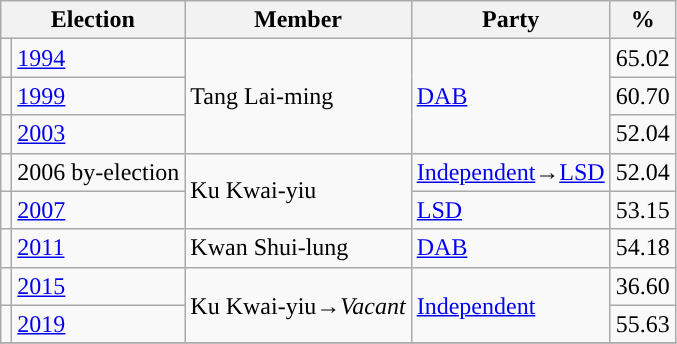<table class="wikitable">
<tr>
<th colspan="2">Election</th>
<th>Member</th>
<th>Party</th>
<th>%</th>
</tr>
<tr>
<td style="background-color: "></td>
<td><a href='#'>1994</a></td>
<td rowspan=3>Tang Lai-ming</td>
<td rowspan=3><a href='#'>DAB</a></td>
<td>65.02</td>
</tr>
<tr>
<td style="background-color: "></td>
<td><a href='#'>1999</a></td>
<td>60.70</td>
</tr>
<tr>
<td style="background-color: "></td>
<td><a href='#'>2003</a></td>
<td>52.04</td>
</tr>
<tr>
<td style="background-color: "></td>
<td>2006 by-election</td>
<td rowspan=2>Ku Kwai-yiu</td>
<td><a href='#'>Independent</a>→<a href='#'>LSD</a></td>
<td>52.04</td>
</tr>
<tr>
<td style="background-color: "></td>
<td><a href='#'>2007</a></td>
<td><a href='#'>LSD</a></td>
<td>53.15</td>
</tr>
<tr>
<td style="background-color: "></td>
<td><a href='#'>2011</a></td>
<td>Kwan Shui-lung</td>
<td><a href='#'>DAB</a></td>
<td>54.18</td>
</tr>
<tr>
<td style="background-color: "></td>
<td><a href='#'>2015</a></td>
<td rowspan=2>Ku Kwai-yiu→<em>Vacant</em></td>
<td rowspan=2><a href='#'>Independent</a></td>
<td>36.60</td>
</tr>
<tr>
<td style="background-color: "></td>
<td><a href='#'>2019</a></td>
<td>55.63</td>
</tr>
<tr>
</tr>
</table>
